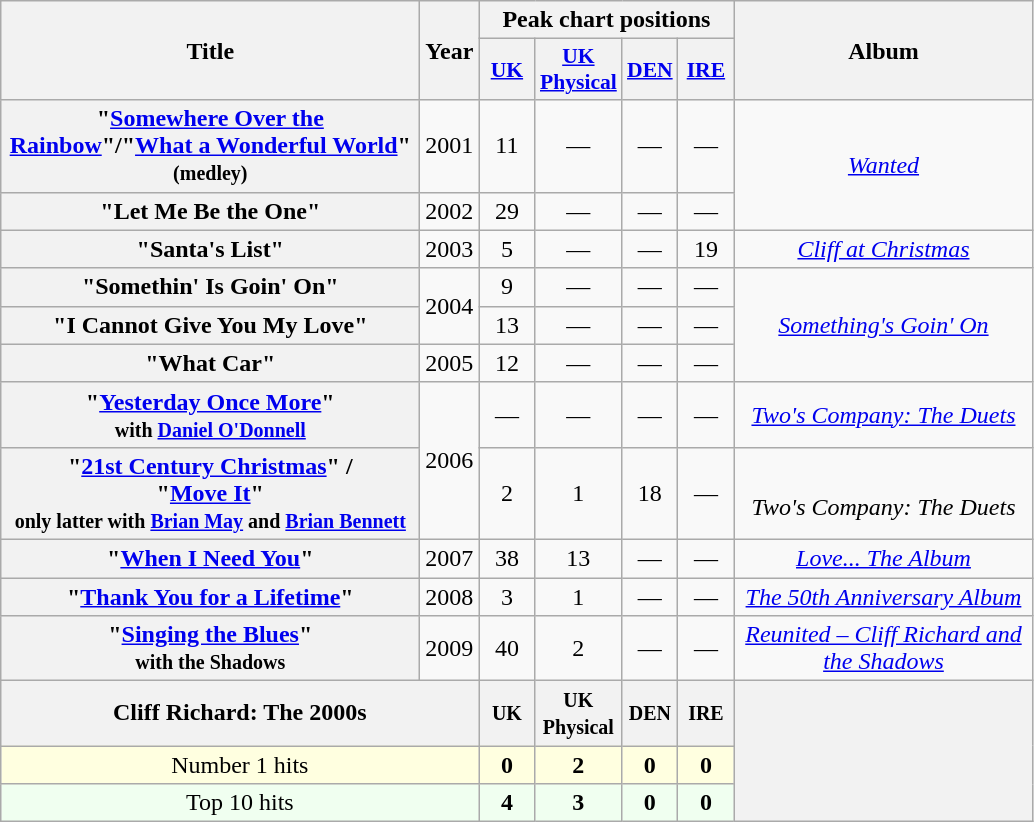<table class="wikitable plainrowheaders" style="text-align:center;">
<tr>
<th rowspan="2" scope="col" style="width:17em;">Title</th>
<th rowspan="2" scope="col" style="width:2em;">Year</th>
<th colspan="4">Peak chart positions</th>
<th rowspan="2" style="width:12em;">Album</th>
</tr>
<tr>
<th scope="col" style="width:2em;font-size:90%;"><a href='#'>UK</a><br></th>
<th scope="col" style="width:2em;font-size:90%;"><a href='#'>UK Physical</a><br></th>
<th scope="col" style="width:2em;font-size:90%;"><a href='#'>DEN</a><br></th>
<th scope="col" style="width:2em;font-size:90%;"><a href='#'>IRE</a><br></th>
</tr>
<tr>
<th scope="row">"<a href='#'>Somewhere Over the Rainbow</a>"/"<a href='#'>What a Wonderful World</a>" <small>(medley)</small></th>
<td>2001</td>
<td>11</td>
<td>—</td>
<td>—</td>
<td>—</td>
<td rowspan="2"><em><a href='#'>Wanted</a></em></td>
</tr>
<tr>
<th scope="row">"Let Me Be the One"</th>
<td>2002</td>
<td>29</td>
<td>—</td>
<td>—</td>
<td>—</td>
</tr>
<tr>
<th scope="row">"Santa's List"</th>
<td>2003</td>
<td>5</td>
<td>—</td>
<td>—</td>
<td>19</td>
<td><em><a href='#'>Cliff at Christmas</a></em></td>
</tr>
<tr>
<th scope="row">"Somethin' Is Goin' On"</th>
<td rowspan="2">2004</td>
<td>9</td>
<td>—</td>
<td>—</td>
<td>—</td>
<td rowspan="3"><em><a href='#'>Something's Goin' On</a></em></td>
</tr>
<tr>
<th scope="row">"I Cannot Give You My Love"</th>
<td>13</td>
<td>—</td>
<td>—</td>
<td>—</td>
</tr>
<tr>
<th scope="row">"What Car"</th>
<td>2005</td>
<td>12</td>
<td>—</td>
<td>—</td>
<td>—</td>
</tr>
<tr>
<th scope="row">"<a href='#'>Yesterday Once More</a>"<br><small>with <a href='#'>Daniel O'Donnell</a></small></th>
<td rowspan="2">2006</td>
<td>—</td>
<td>—</td>
<td>—</td>
<td>—</td>
<td><em><a href='#'>Two's Company: The Duets</a></em></td>
</tr>
<tr>
<th scope="row">"<a href='#'>21st Century Christmas</a>" /<br>"<a href='#'>Move It</a>"<br><small>only latter with <a href='#'>Brian May</a> and <a href='#'>Brian Bennett</a></small></th>
<td>2</td>
<td>1</td>
<td>18</td>
<td>—</td>
<td><br><em>Two's Company: The Duets</em></td>
</tr>
<tr>
<th scope="row">"<a href='#'>When I Need You</a>"</th>
<td>2007</td>
<td>38</td>
<td>13</td>
<td>—</td>
<td>—</td>
<td><em><a href='#'>Love... The Album</a></em></td>
</tr>
<tr>
<th scope="row">"<a href='#'>Thank You for a Lifetime</a>"</th>
<td>2008</td>
<td>3</td>
<td>1</td>
<td>—</td>
<td>—</td>
<td><em><a href='#'>The 50th Anniversary Album</a></em></td>
</tr>
<tr>
<th scope="row">"<a href='#'>Singing the Blues</a>"<br><small>with the Shadows</small></th>
<td>2009</td>
<td>40</td>
<td>2</td>
<td>—</td>
<td>—</td>
<td><em><a href='#'>Reunited – Cliff Richard and the Shadows</a></em></td>
</tr>
<tr style="text-align:center;"|->
<th colspan="2" width="28">Cliff Richard: The 2000s</th>
<th width="30"><small>UK</small></th>
<th width="30"><small>UK Physical</small></th>
<th width="30"><small>DEN</small></th>
<th width="30"><small>IRE</small></th>
<th colspan="1" rowspan="3"></th>
</tr>
<tr bgcolor="#FFFFE0">
<td colspan="2" align="center" width="0">Number 1 hits</td>
<td align="center"><strong>0</strong></td>
<td align="center"><strong>2</strong></td>
<td align="center"><strong>0</strong></td>
<td align="center"><strong>0</strong></td>
</tr>
<tr bgcolor="#F0FFF0">
<td colspan="2" align="center" width="0">Top 10 hits</td>
<td align="center"><strong>4</strong></td>
<td align="center"><strong>3</strong></td>
<td align="center"><strong>0</strong></td>
<td align="center"><strong>0</strong></td>
</tr>
</table>
